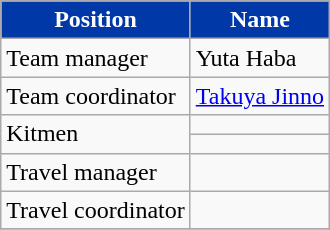<table class="wikitable">
<tr>
<th style="background:#0038A8; color:#FFFFFF;">Position</th>
<th style="background:#0038A8; color:#FFFFFF;">Name</th>
</tr>
<tr>
<td>Team manager</td>
<td> Yuta Haba</td>
</tr>
<tr>
<td>Team coordinator</td>
<td> <a href='#'>Takuya Jinno</a></td>
</tr>
<tr>
<td rowspan="2">Kitmen</td>
<td></td>
</tr>
<tr>
<td></td>
</tr>
<tr>
<td>Travel manager</td>
<td></td>
</tr>
<tr>
<td>Travel coordinator</td>
<td></td>
</tr>
<tr>
</tr>
</table>
